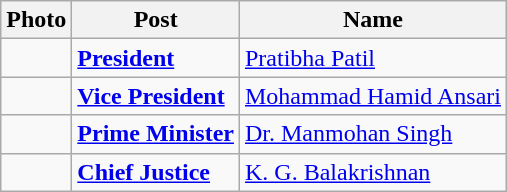<table class=wikitable>
<tr>
<th>Photo</th>
<th>Post</th>
<th>Name</th>
</tr>
<tr>
<td></td>
<td> <strong><a href='#'>President</a></strong></td>
<td><a href='#'>Pratibha Patil</a></td>
</tr>
<tr>
<td></td>
<td> <strong><a href='#'>Vice President</a></strong></td>
<td><a href='#'>Mohammad Hamid Ansari</a></td>
</tr>
<tr>
<td></td>
<td> <strong><a href='#'>Prime Minister</a></strong></td>
<td><a href='#'>Dr. Manmohan Singh</a></td>
</tr>
<tr>
<td></td>
<td> <strong><a href='#'>Chief Justice</a></strong></td>
<td><a href='#'>K. G. Balakrishnan</a></td>
</tr>
</table>
